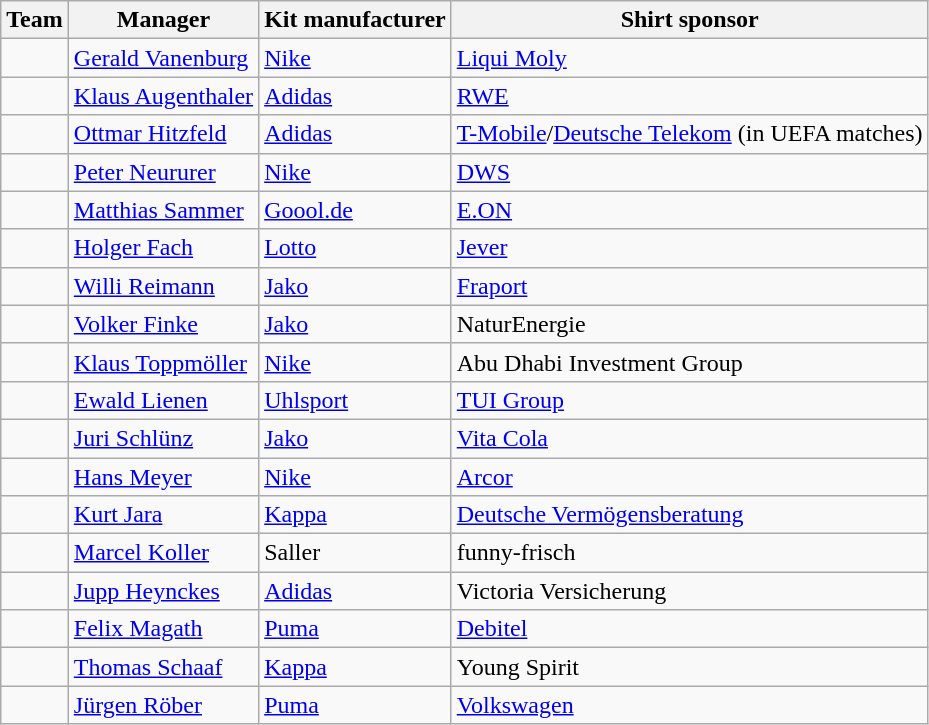<table class="wikitable sortable">
<tr>
<th>Team</th>
<th>Manager</th>
<th>Kit manufacturer</th>
<th>Shirt sponsor</th>
</tr>
<tr>
<td data-sort-value="Augsburg"></td>
<td data-sort-value="Thorup, Jess"> <a href='#'>Gerald Vanenburg</a></td>
<td><a href='#'>Nike</a></td>
<td><a href='#'>Liqui Moly</a></td>
</tr>
<tr>
<td data-sort-value="Berlin, Union"></td>
<td data-sort-value="Bjelica, Nenad"> <a href='#'>Klaus Augenthaler</a></td>
<td><a href='#'>Adidas</a></td>
<td><a href='#'>RWE</a></td>
</tr>
<tr>
<td data-sort-value="Bochum"></td>
<td data-sort-value="Letsch, Thomas"> <a href='#'>Ottmar Hitzfeld</a></td>
<td><a href='#'>Adidas</a></td>
<td><a href='#'>T-Mobile</a>/<a href='#'>Deutsche Telekom</a> (in UEFA matches)</td>
</tr>
<tr>
<td data-sort-value="Dortmund"></td>
<td data-sort-value="Terzic, Edin"> <a href='#'>Peter Neururer</a></td>
<td><a href='#'>Nike</a></td>
<td><a href='#'>DWS</a></td>
</tr>
<tr>
<td data-sort-value="Bremen"></td>
<td data-sort-value="Werner, Ole"> <a href='#'>Matthias Sammer</a></td>
<td><a href='#'>Goool.de</a></td>
<td><a href='#'>E.ON</a></td>
</tr>
<tr>
<td data-sort-value="Darmstadt"></td>
<td data-sort-value="Lieberknecht, Torsten"> <a href='#'>Holger Fach</a></td>
<td><a href='#'>Lotto</a></td>
<td><a href='#'>Jever</a></td>
</tr>
<tr>
<td data-sort-value="Mainz"></td>
<td data-sort-value="Siewert, Jan"> <a href='#'>Willi Reimann</a></td>
<td><a href='#'>Jako</a></td>
<td><a href='#'>Fraport</a></td>
</tr>
<tr>
<td data-sort-value="Leipzig"></td>
<td data-sort-value="Tedesco, Domenico"> <a href='#'>Volker Finke</a></td>
<td><a href='#'>Jako</a></td>
<td>NaturEnergie</td>
</tr>
<tr>
<td data-sort-value="Freiburg"></td>
<td data-sort-value="Streich, Christian"> <a href='#'>Klaus Toppmöller</a></td>
<td><a href='#'>Nike</a></td>
<td>Abu Dhabi Investment Group</td>
</tr>
<tr>
<td data-sort-value="Heidenheim"></td>
<td data-sort-value="Schmidt, Frank"> <a href='#'>Ewald Lienen</a></td>
<td><a href='#'>Uhlsport</a></td>
<td><a href='#'>TUI Group</a></td>
</tr>
<tr>
<td data-sort-value="Frankfurt"></td>
<td data-sort-value="Toppmoller, Dino"> <a href='#'>Juri Schlünz</a></td>
<td><a href='#'>Jako</a></td>
<td><a href='#'>Vita Cola</a></td>
</tr>
<tr>
<td data-sort-value="Hoffenheim"></td>
<td data-sort-value="Matarazzo, Pellegrino"> <a href='#'>Hans Meyer</a></td>
<td><a href='#'>Nike</a></td>
<td><a href='#'>Arcor</a></td>
</tr>
<tr>
<td data-sort-value="Koln"></td>
<td data-sort-value="TBD"> <a href='#'>Kurt Jara</a></td>
<td><a href='#'>Kappa</a></td>
<td><a href='#'>Deutsche Vermögensberatung</a></td>
</tr>
<tr>
<td data-sort-value="Leverkusen"></td>
<td data-sort-value="Alonso, Xabi"> <a href='#'>Marcel Koller</a></td>
<td>Saller</td>
<td>funny-frisch</td>
</tr>
<tr>
<td data-sort-value="Monchengladbach"></td>
<td data-sort-value="Seoane, Gerardo"> <a href='#'>Jupp Heynckes</a></td>
<td><a href='#'>Adidas</a></td>
<td>Victoria Versicherung</td>
</tr>
<tr>
<td data-sort-value="Munich"></td>
<td data-sort-value="Tuchel, Thomas"> <a href='#'>Felix Magath</a></td>
<td><a href='#'>Puma</a></td>
<td><a href='#'>Debitel</a></td>
</tr>
<tr>
<td data-sort-value="Stuttgart"></td>
<td data-sort-value="Hoeneß, Sebastian"> <a href='#'>Thomas Schaaf</a></td>
<td><a href='#'>Kappa</a></td>
<td>Young Spirit</td>
</tr>
<tr>
<td data-sort-value="Wolfsburg"></td>
<td data-sort-value="Kovac, Niko"> <a href='#'>Jürgen Röber</a></td>
<td><a href='#'>Puma</a></td>
<td><a href='#'>Volkswagen</a></td>
</tr>
</table>
